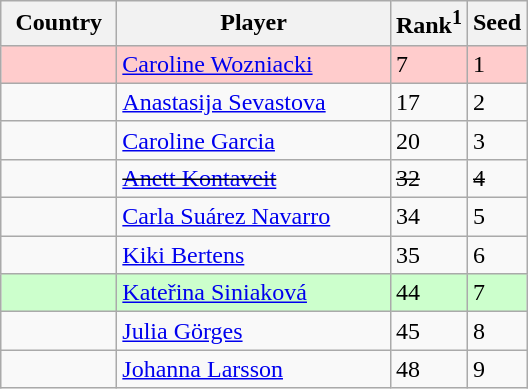<table class="sortable wikitable">
<tr>
<th width="70">Country</th>
<th width="175">Player</th>
<th>Rank<sup>1</sup></th>
<th>Seed</th>
</tr>
<tr style="background:#fcc;">
<td></td>
<td><a href='#'>Caroline Wozniacki</a></td>
<td>7</td>
<td>1</td>
</tr>
<tr>
<td></td>
<td><a href='#'>Anastasija Sevastova</a></td>
<td>17</td>
<td>2</td>
</tr>
<tr>
<td></td>
<td><a href='#'>Caroline Garcia</a></td>
<td>20</td>
<td>3</td>
</tr>
<tr>
<td><s></s></td>
<td><s><a href='#'>Anett Kontaveit</a></s></td>
<td><s>32</s></td>
<td><s>4</s></td>
</tr>
<tr>
<td></td>
<td><a href='#'>Carla Suárez Navarro</a></td>
<td>34</td>
<td>5</td>
</tr>
<tr>
<td></td>
<td><a href='#'>Kiki Bertens</a></td>
<td>35</td>
<td>6</td>
</tr>
<tr style="background:#cfc;">
<td></td>
<td><a href='#'>Kateřina Siniaková</a></td>
<td>44</td>
<td>7</td>
</tr>
<tr>
<td></td>
<td><a href='#'>Julia Görges</a></td>
<td>45</td>
<td>8</td>
</tr>
<tr>
<td></td>
<td><a href='#'>Johanna Larsson</a></td>
<td>48</td>
<td>9</td>
</tr>
</table>
